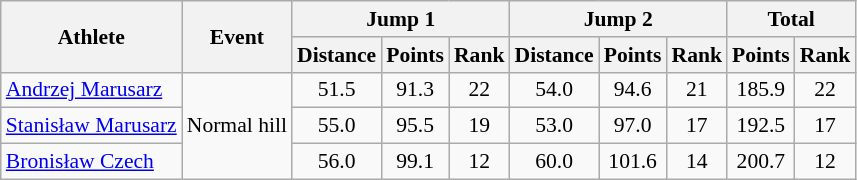<table class="wikitable" style="font-size:90%">
<tr>
<th rowspan="2">Athlete</th>
<th rowspan="2">Event</th>
<th colspan="3">Jump 1</th>
<th colspan="3">Jump 2</th>
<th colspan="2">Total</th>
</tr>
<tr>
<th>Distance</th>
<th>Points</th>
<th>Rank</th>
<th>Distance</th>
<th>Points</th>
<th>Rank</th>
<th>Points</th>
<th>Rank</th>
</tr>
<tr>
<td><a href='#'>Andrzej Marusarz</a></td>
<td rowspan="3">Normal hill</td>
<td align="center">51.5</td>
<td align="center">91.3</td>
<td align="center">22</td>
<td align="center">54.0</td>
<td align="center">94.6</td>
<td align="center">21</td>
<td align="center">185.9</td>
<td align="center">22</td>
</tr>
<tr>
<td><a href='#'>Stanisław Marusarz</a></td>
<td align="center">55.0</td>
<td align="center">95.5</td>
<td align="center">19</td>
<td align="center">53.0</td>
<td align="center">97.0</td>
<td align="center">17</td>
<td align="center">192.5</td>
<td align="center">17</td>
</tr>
<tr>
<td><a href='#'>Bronisław Czech</a></td>
<td align="center">56.0</td>
<td align="center">99.1</td>
<td align="center">12</td>
<td align="center">60.0</td>
<td align="center">101.6</td>
<td align="center">14</td>
<td align="center">200.7</td>
<td align="center">12</td>
</tr>
</table>
